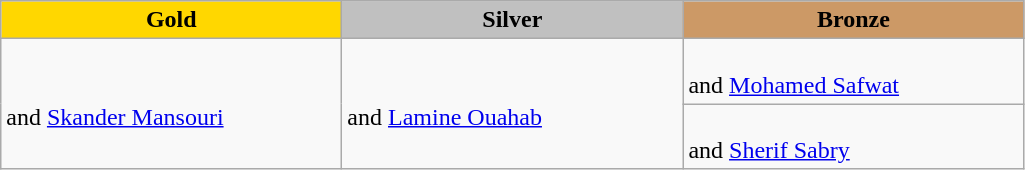<table class="wikitable" style="text-align:left">
<tr align="center">
<td width=220 bgcolor=gold><strong>Gold</strong></td>
<td width=220 bgcolor=silver><strong>Silver</strong></td>
<td width=220 bgcolor=CC9966><strong>Bronze</strong></td>
</tr>
<tr>
<td rowspan=2><br> and <a href='#'>Skander Mansouri</a></td>
<td rowspan=2><br> and <a href='#'>Lamine Ouahab</a></td>
<td><br> and <a href='#'>Mohamed Safwat</a></td>
</tr>
<tr>
<td><br> and <a href='#'>Sherif Sabry</a></td>
</tr>
</table>
